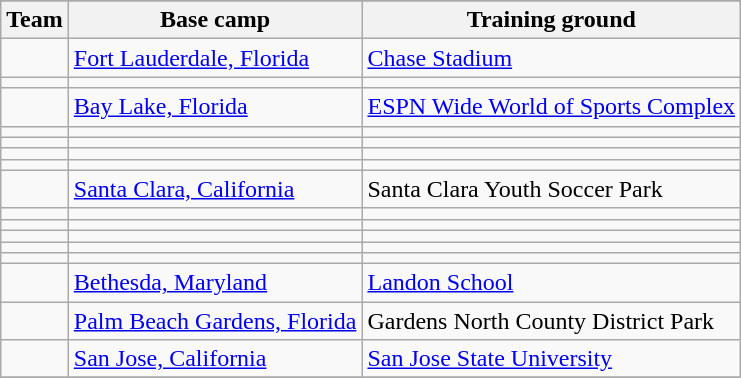<table class="wikitable sortable">
<tr>
</tr>
<tr>
<th>Team</th>
<th>Base camp</th>
<th>Training ground</th>
</tr>
<tr>
<td></td>
<td><a href='#'>Fort Lauderdale, Florida</a></td>
<td><a href='#'>Chase Stadium</a></td>
</tr>
<tr>
<td></td>
<td></td>
<td></td>
</tr>
<tr>
<td></td>
<td><a href='#'>Bay Lake, Florida</a></td>
<td><a href='#'>ESPN Wide World of Sports Complex</a></td>
</tr>
<tr>
<td></td>
<td></td>
<td></td>
</tr>
<tr>
<td></td>
<td></td>
<td></td>
</tr>
<tr>
<td></td>
<td></td>
<td></td>
</tr>
<tr>
<td></td>
<td></td>
<td></td>
</tr>
<tr>
<td></td>
<td><a href='#'>Santa Clara, California</a></td>
<td>Santa Clara Youth Soccer Park</td>
</tr>
<tr>
<td></td>
<td></td>
<td></td>
</tr>
<tr>
<td></td>
<td></td>
<td></td>
</tr>
<tr>
<td></td>
<td></td>
<td></td>
</tr>
<tr>
<td></td>
<td></td>
<td></td>
</tr>
<tr>
<td></td>
<td></td>
<td></td>
</tr>
<tr>
<td></td>
<td><a href='#'>Bethesda, Maryland</a></td>
<td><a href='#'>Landon School</a></td>
</tr>
<tr>
<td></td>
<td><a href='#'>Palm Beach Gardens, Florida</a></td>
<td>Gardens North County District Park</td>
</tr>
<tr>
<td></td>
<td><a href='#'>San Jose, California</a></td>
<td><a href='#'>San Jose State University</a></td>
</tr>
<tr>
</tr>
</table>
